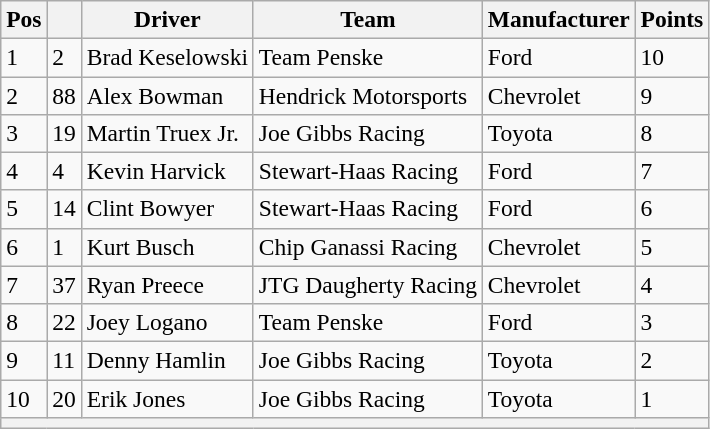<table class="wikitable" style="font-size:98%">
<tr>
<th>Pos</th>
<th></th>
<th>Driver</th>
<th>Team</th>
<th>Manufacturer</th>
<th>Points</th>
</tr>
<tr>
<td>1</td>
<td>2</td>
<td>Brad Keselowski</td>
<td>Team Penske</td>
<td>Ford</td>
<td>10</td>
</tr>
<tr>
<td>2</td>
<td>88</td>
<td>Alex Bowman</td>
<td>Hendrick Motorsports</td>
<td>Chevrolet</td>
<td>9</td>
</tr>
<tr>
<td>3</td>
<td>19</td>
<td>Martin Truex Jr.</td>
<td>Joe Gibbs Racing</td>
<td>Toyota</td>
<td>8</td>
</tr>
<tr>
<td>4</td>
<td>4</td>
<td>Kevin Harvick</td>
<td>Stewart-Haas Racing</td>
<td>Ford</td>
<td>7</td>
</tr>
<tr>
<td>5</td>
<td>14</td>
<td>Clint Bowyer</td>
<td>Stewart-Haas Racing</td>
<td>Ford</td>
<td>6</td>
</tr>
<tr>
<td>6</td>
<td>1</td>
<td>Kurt Busch</td>
<td>Chip Ganassi Racing</td>
<td>Chevrolet</td>
<td>5</td>
</tr>
<tr>
<td>7</td>
<td>37</td>
<td>Ryan Preece</td>
<td>JTG Daugherty Racing</td>
<td>Chevrolet</td>
<td>4</td>
</tr>
<tr>
<td>8</td>
<td>22</td>
<td>Joey Logano</td>
<td>Team Penske</td>
<td>Ford</td>
<td>3</td>
</tr>
<tr>
<td>9</td>
<td>11</td>
<td>Denny Hamlin</td>
<td>Joe Gibbs Racing</td>
<td>Toyota</td>
<td>2</td>
</tr>
<tr>
<td>10</td>
<td>20</td>
<td>Erik Jones</td>
<td>Joe Gibbs Racing</td>
<td>Toyota</td>
<td>1</td>
</tr>
<tr>
<th colspan="6"></th>
</tr>
</table>
